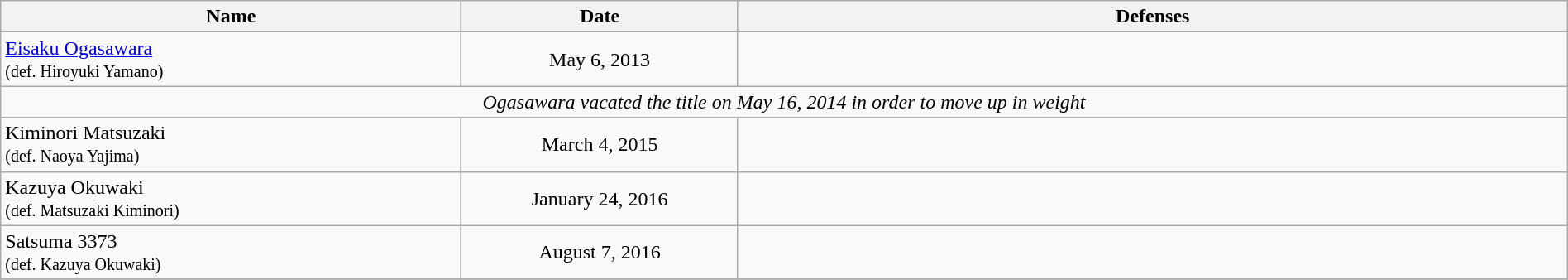<table class="wikitable" width=100%>
<tr>
<th width=25%>Name</th>
<th width=15%>Date</th>
<th width=45%>Defenses</th>
</tr>
<tr>
<td align=left> <a href='#'>Eisaku Ogasawara</a> <br><small>(def. Hiroyuki Yamano)</small></td>
<td align=center>May 6, 2013</td>
<td></td>
</tr>
<tr>
<td colspan=3 align=center><em>Ogasawara vacated the title on May 16, 2014 in order to move up in weight</em></td>
</tr>
<tr>
</tr>
<tr>
<td align=left> Kiminori Matsuzaki <br><small>(def. Naoya Yajima)</small></td>
<td align=center>March 4, 2015</td>
<td></td>
</tr>
<tr>
<td align=left> Kazuya Okuwaki <br><small>(def. Matsuzaki Kiminori)</small></td>
<td align=center>January 24, 2016</td>
<td></td>
</tr>
<tr>
<td align=left> Satsuma 3373 <br><small>(def. Kazuya Okuwaki)</small></td>
<td align=center>August 7, 2016</td>
<td></td>
</tr>
<tr>
</tr>
</table>
